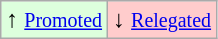<table class="wikitable" align="center">
<tr>
<td style="background:#ddffdd">↑ <small><a href='#'>Promoted</a></small></td>
<td style="background:#ffcccc">↓ <small><a href='#'>Relegated</a></small></td>
</tr>
</table>
